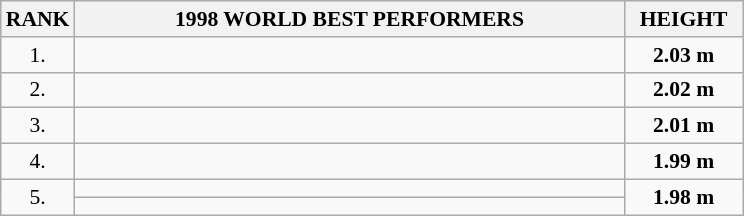<table class="wikitable" style="border-collapse: collapse; font-size: 90%;">
<tr>
<th>RANK</th>
<th align="center" style="width: 25em">1998 WORLD BEST PERFORMERS</th>
<th align="center" style="width: 5em">HEIGHT</th>
</tr>
<tr>
<td align="center">1.</td>
<td></td>
<td align="center"><strong>2.03 m</strong></td>
</tr>
<tr>
<td align="center">2.</td>
<td></td>
<td align="center"><strong>2.02 m</strong></td>
</tr>
<tr>
<td align="center">3.</td>
<td></td>
<td align="center"><strong>2.01 m</strong></td>
</tr>
<tr>
<td align="center">4.</td>
<td></td>
<td align="center"><strong>1.99 m</strong></td>
</tr>
<tr>
<td rowspan=2 align="center">5.</td>
<td></td>
<td rowspan=2 align="center"><strong>1.98 m</strong></td>
</tr>
<tr>
<td></td>
</tr>
</table>
